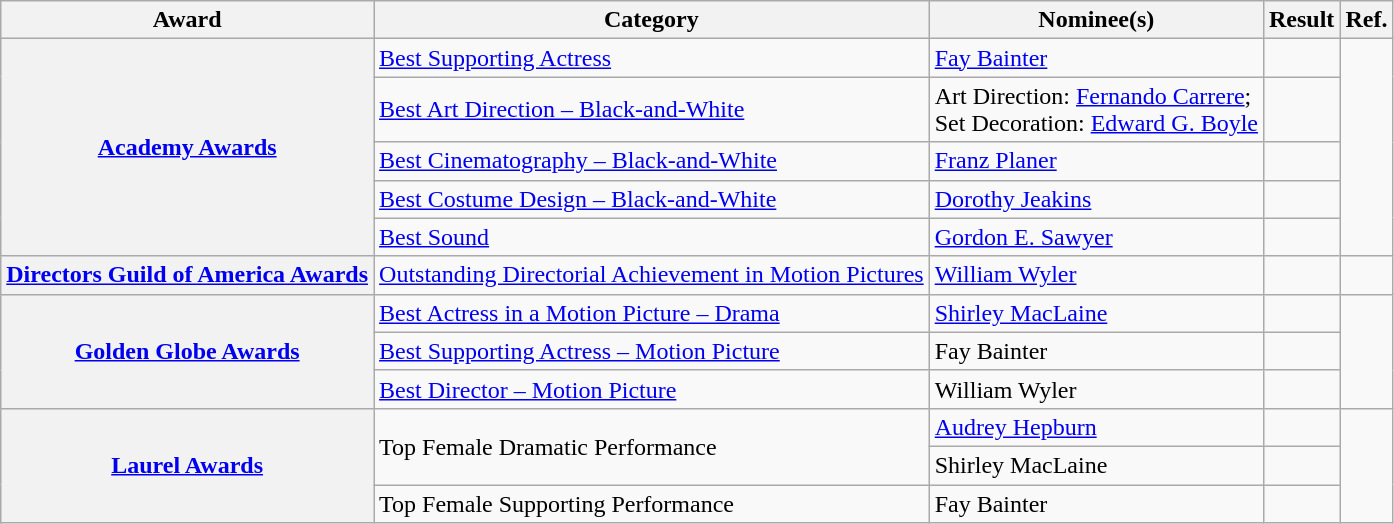<table class="wikitable plainrowheaders">
<tr>
<th scope="col">Award</th>
<th scope="col">Category</th>
<th scope="col">Nominee(s)</th>
<th scope="col">Result</th>
<th scope="col">Ref.</th>
</tr>
<tr>
<th scope="row" rowspan="5"><a href='#'>Academy Awards</a></th>
<td><a href='#'>Best Supporting Actress</a></td>
<td><a href='#'>Fay Bainter</a></td>
<td></td>
<td rowspan="5" align="center"></td>
</tr>
<tr>
<td><a href='#'>Best Art Direction – Black-and-White</a></td>
<td>Art Direction: <a href='#'>Fernando Carrere</a>; <br> Set Decoration: <a href='#'>Edward G. Boyle</a></td>
<td></td>
</tr>
<tr>
<td><a href='#'>Best Cinematography – Black-and-White</a></td>
<td><a href='#'>Franz Planer</a></td>
<td></td>
</tr>
<tr>
<td><a href='#'>Best Costume Design – Black-and-White</a></td>
<td><a href='#'>Dorothy Jeakins</a></td>
<td></td>
</tr>
<tr>
<td><a href='#'>Best Sound</a></td>
<td><a href='#'>Gordon E. Sawyer</a></td>
<td></td>
</tr>
<tr>
<th scope="row"><a href='#'>Directors Guild of America Awards</a></th>
<td><a href='#'>Outstanding Directorial Achievement in Motion Pictures</a></td>
<td><a href='#'>William Wyler</a></td>
<td></td>
<td align="center"></td>
</tr>
<tr>
<th scope="row" rowspan="3"><a href='#'>Golden Globe Awards</a></th>
<td><a href='#'>Best Actress in a Motion Picture – Drama</a></td>
<td><a href='#'>Shirley MacLaine</a></td>
<td></td>
<td rowspan="3" align="center"></td>
</tr>
<tr>
<td><a href='#'>Best Supporting Actress – Motion Picture</a></td>
<td>Fay Bainter</td>
<td></td>
</tr>
<tr>
<td><a href='#'>Best Director – Motion Picture</a></td>
<td>William Wyler</td>
<td></td>
</tr>
<tr>
<th scope="row" rowspan="3"><a href='#'>Laurel Awards</a></th>
<td rowspan="2">Top Female Dramatic Performance</td>
<td><a href='#'>Audrey Hepburn</a></td>
<td></td>
<td rowspan="3" align="center"></td>
</tr>
<tr>
<td>Shirley MacLaine</td>
<td></td>
</tr>
<tr>
<td>Top Female Supporting Performance</td>
<td>Fay Bainter</td>
<td></td>
</tr>
</table>
